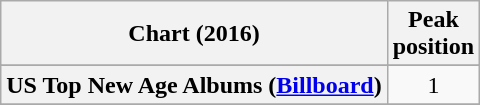<table class="wikitable sortable plainrowheaders" style="text-align:center">
<tr>
<th scope="col">Chart (2016)</th>
<th scope="col">Peak<br> position</th>
</tr>
<tr>
</tr>
<tr>
</tr>
<tr>
</tr>
<tr>
<th scope="row">US Top New Age Albums (<a href='#'>Billboard</a>)</th>
<td>1</td>
</tr>
<tr>
</tr>
</table>
